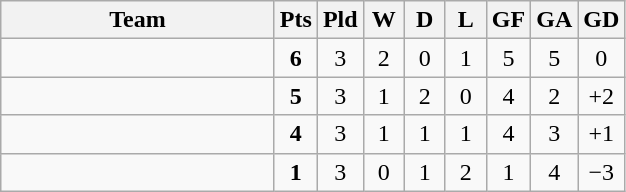<table class="wikitable" style="text-align:center;">
<tr>
<th width=175>Team</th>
<th width=20 abbr="Points">Pts</th>
<th width=20 abbr="Played">Pld</th>
<th width=20 abbr="Won">W</th>
<th width=20 abbr="Drawn">D</th>
<th width=20 abbr="Lost">L</th>
<th width=20 abbr="Goals for">GF</th>
<th width=20 abbr="Goals against">GA</th>
<th width=20 abbr="Goal difference">GD</th>
</tr>
<tr>
<td style="text-align:left;"></td>
<td><strong>6</strong></td>
<td>3</td>
<td>2</td>
<td>0</td>
<td>1</td>
<td>5</td>
<td>5</td>
<td>0</td>
</tr>
<tr>
<td style="text-align:left;"></td>
<td><strong>5</strong></td>
<td>3</td>
<td>1</td>
<td>2</td>
<td>0</td>
<td>4</td>
<td>2</td>
<td>+2</td>
</tr>
<tr>
<td style="text-align:left;"></td>
<td><strong>4</strong></td>
<td>3</td>
<td>1</td>
<td>1</td>
<td>1</td>
<td>4</td>
<td>3</td>
<td>+1</td>
</tr>
<tr>
<td style="text-align:left;"></td>
<td><strong>1</strong></td>
<td>3</td>
<td>0</td>
<td>1</td>
<td>2</td>
<td>1</td>
<td>4</td>
<td>−3</td>
</tr>
</table>
